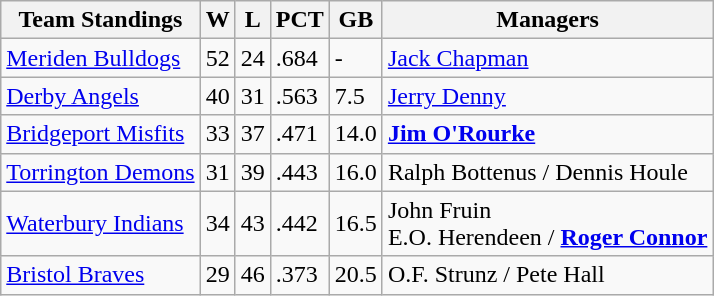<table class="wikitable">
<tr>
<th>Team Standings</th>
<th>W</th>
<th>L</th>
<th>PCT</th>
<th>GB</th>
<th>Managers</th>
</tr>
<tr>
<td><a href='#'>Meriden Bulldogs</a></td>
<td>52</td>
<td>24</td>
<td>.684</td>
<td>-</td>
<td><a href='#'>Jack Chapman</a></td>
</tr>
<tr>
<td><a href='#'>Derby Angels</a></td>
<td>40</td>
<td>31</td>
<td>.563</td>
<td>7.5</td>
<td><a href='#'>Jerry Denny</a></td>
</tr>
<tr>
<td><a href='#'>Bridgeport Misfits</a></td>
<td>33</td>
<td>37</td>
<td>.471</td>
<td>14.0</td>
<td><strong><a href='#'>Jim O'Rourke</a></strong></td>
</tr>
<tr>
<td><a href='#'>Torrington Demons</a></td>
<td>31</td>
<td>39</td>
<td>.443</td>
<td>16.0</td>
<td>Ralph Bottenus / Dennis Houle</td>
</tr>
<tr>
<td><a href='#'>Waterbury Indians</a></td>
<td>34</td>
<td>43</td>
<td>.442</td>
<td>16.5</td>
<td>John Fruin <br> E.O. Herendeen / <strong><a href='#'>Roger Connor</a></strong></td>
</tr>
<tr>
<td><a href='#'>Bristol Braves</a></td>
<td>29</td>
<td>46</td>
<td>.373</td>
<td>20.5</td>
<td>O.F. Strunz / Pete Hall</td>
</tr>
</table>
